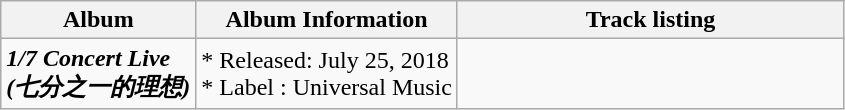<table class="wikitable">
<tr>
<th>Album</th>
<th>Album Information</th>
<th align="left" width= "250px">Track listing</th>
</tr>
<tr>
<td><strong><em>1/7 Concert Live</em></strong><br><strong><em>(七分之一的理想)</em></strong></td>
<td>* Released: July 25, 2018 <br>* Label : Universal Music</td>
<td style="font-size: 85%;"></td>
</tr>
</table>
